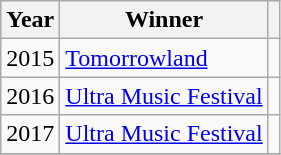<table class="wikitable">
<tr>
<th>Year</th>
<th>Winner</th>
<th></th>
</tr>
<tr>
<td>2015</td>
<td><a href='#'>Tomorrowland</a></td>
<td></td>
</tr>
<tr>
<td>2016</td>
<td><a href='#'>Ultra Music Festival</a></td>
<td></td>
</tr>
<tr>
<td>2017</td>
<td><a href='#'>Ultra Music Festival</a></td>
<td></td>
</tr>
<tr>
</tr>
</table>
